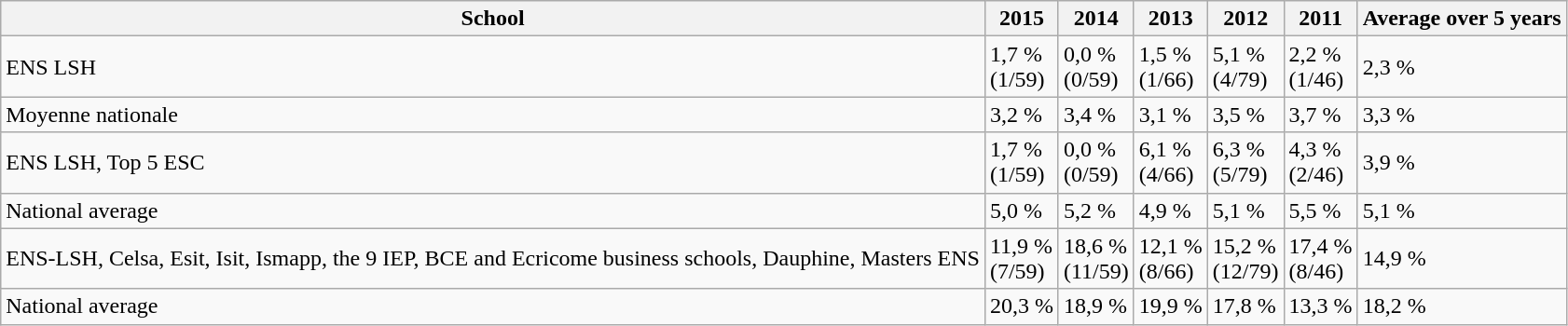<table class="wikitable">
<tr>
<th>School</th>
<th>2015</th>
<th>2014</th>
<th>2013</th>
<th>2012</th>
<th>2011</th>
<th>Average over 5 years</th>
</tr>
<tr>
<td>ENS LSH</td>
<td>1,7 %<br>(1/59)</td>
<td>0,0 %<br>(0/59)</td>
<td>1,5 %<br>(1/66)</td>
<td>5,1 %<br>(4/79)</td>
<td>2,2 %<br>(1/46)</td>
<td>2,3 %</td>
</tr>
<tr>
<td>Moyenne nationale</td>
<td>3,2 %</td>
<td>3,4 %</td>
<td>3,1 %</td>
<td>3,5 %</td>
<td>3,7 %</td>
<td>3,3 %</td>
</tr>
<tr>
<td>ENS LSH, Top 5 ESC</td>
<td>1,7 %<br>(1/59)</td>
<td>0,0 %<br>(0/59)</td>
<td>6,1 %<br>(4/66)</td>
<td>6,3 %<br>(5/79)</td>
<td>4,3 %<br>(2/46)</td>
<td>3,9 %</td>
</tr>
<tr>
<td>National average</td>
<td>5,0 %</td>
<td>5,2 %</td>
<td>4,9 %</td>
<td>5,1 %</td>
<td>5,5 %</td>
<td>5,1 %</td>
</tr>
<tr>
<td>ENS-LSH, Celsa, Esit, Isit, Ismapp, the 9 IEP, BCE and Ecricome business schools, Dauphine, Masters ENS</td>
<td>11,9 %<br>(7/59)</td>
<td>18,6 %<br>(11/59)</td>
<td>12,1 %<br>(8/66)</td>
<td>15,2 %<br>(12/79)</td>
<td>17,4 %<br>(8/46)</td>
<td>14,9 %</td>
</tr>
<tr>
<td>National average</td>
<td>20,3 %</td>
<td>18,9 %</td>
<td>19,9 %</td>
<td>17,8 %</td>
<td>13,3 %</td>
<td>18,2 %</td>
</tr>
</table>
